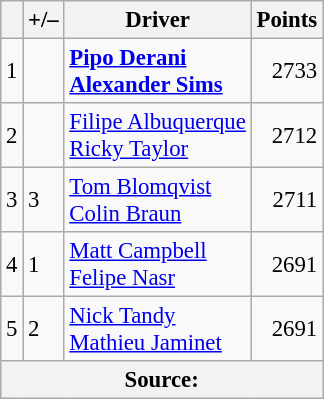<table class="wikitable" style="font-size: 95%;">
<tr>
<th scope="col"></th>
<th scope="col">+/–</th>
<th scope="col">Driver</th>
<th scope="col">Points</th>
</tr>
<tr>
<td align=center>1</td>
<td align="left"></td>
<td><strong> <a href='#'>Pipo Derani</a><br> <a href='#'>Alexander Sims</a></strong></td>
<td align=right>2733</td>
</tr>
<tr>
<td align=center>2</td>
<td align="left"></td>
<td> <a href='#'>Filipe Albuquerque</a><br> <a href='#'>Ricky Taylor</a></td>
<td align=right>2712</td>
</tr>
<tr>
<td align=center>3</td>
<td align="left"> 3</td>
<td> <a href='#'>Tom Blomqvist</a><br> <a href='#'>Colin Braun</a></td>
<td align=right>2711</td>
</tr>
<tr>
<td align=center>4</td>
<td align="left"> 1</td>
<td> <a href='#'>Matt Campbell</a><br> <a href='#'>Felipe Nasr</a></td>
<td align=right>2691</td>
</tr>
<tr>
<td align=center>5</td>
<td align="left"> 2</td>
<td> <a href='#'>Nick Tandy</a><br> <a href='#'>Mathieu Jaminet</a></td>
<td align=right>2691</td>
</tr>
<tr>
<th colspan=5>Source:</th>
</tr>
</table>
